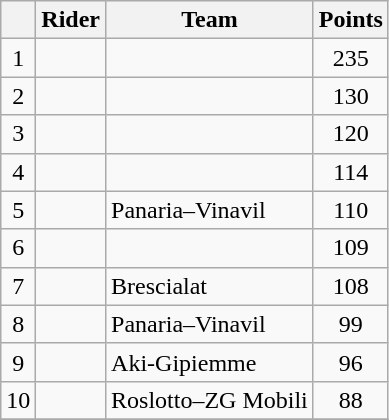<table class="wikitable">
<tr>
<th></th>
<th>Rider</th>
<th>Team</th>
<th>Points</th>
</tr>
<tr>
<td style="text-align:center;">1</td>
<td> </td>
<td></td>
<td style="text-align:center;">235</td>
</tr>
<tr>
<td style="text-align:center;">2</td>
<td></td>
<td></td>
<td style="text-align:center;">130</td>
</tr>
<tr>
<td style="text-align:center;">3</td>
<td></td>
<td></td>
<td style="text-align:center;">120</td>
</tr>
<tr>
<td style="text-align:center;">4</td>
<td></td>
<td></td>
<td style="text-align:center;">114</td>
</tr>
<tr>
<td style="text-align:center;">5</td>
<td> </td>
<td>Panaria–Vinavil</td>
<td style="text-align:center;">110</td>
</tr>
<tr>
<td style="text-align:center;">6</td>
<td></td>
<td></td>
<td style="text-align:center;">109</td>
</tr>
<tr>
<td style="text-align:center;">7</td>
<td></td>
<td>Brescialat</td>
<td style="text-align:center;">108</td>
</tr>
<tr>
<td style="text-align:center;">8</td>
<td></td>
<td>Panaria–Vinavil</td>
<td style="text-align:center;">99</td>
</tr>
<tr>
<td style="text-align:center;">9</td>
<td></td>
<td>Aki-Gipiemme</td>
<td style="text-align:center;">96</td>
</tr>
<tr>
<td style="text-align:center;">10</td>
<td></td>
<td>Roslotto–ZG Mobili</td>
<td style="text-align:center;">88</td>
</tr>
<tr>
</tr>
</table>
